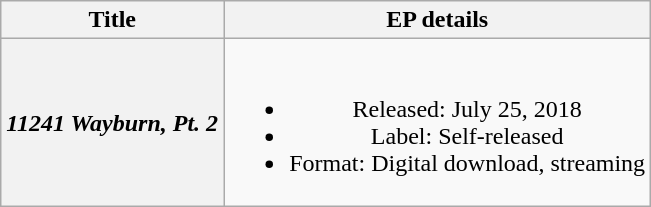<table class="wikitable plainrowheaders" style="text-align:center;">
<tr>
<th scope="col">Title</th>
<th scope="col">EP details</th>
</tr>
<tr>
<th scope="row"><em>11241 Wayburn, Pt. 2</em></th>
<td><br><ul><li>Released: July 25, 2018</li><li>Label: Self-released</li><li>Format: Digital download, streaming</li></ul></td>
</tr>
</table>
